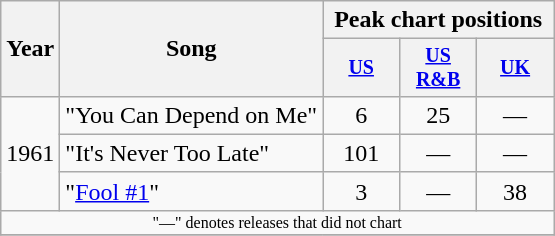<table class="wikitable" style="text-align:center;">
<tr>
<th rowspan="2">Year</th>
<th rowspan="2">Song</th>
<th colspan="3">Peak chart positions</th>
</tr>
<tr style="font-size:smaller;">
<th width="45"><a href='#'>US</a><br></th>
<th width="45"><a href='#'>US R&B</a><br></th>
<th width="45"><a href='#'>UK</a><br></th>
</tr>
<tr>
<td rowspan="3">1961</td>
<td align="left">"You Can Depend on Me"</td>
<td>6</td>
<td>25</td>
<td>—</td>
</tr>
<tr>
<td align="left">"It's Never Too Late"</td>
<td>101</td>
<td>—</td>
<td>—</td>
</tr>
<tr>
<td align="left">"<a href='#'>Fool #1</a>"</td>
<td>3</td>
<td>—</td>
<td>38</td>
</tr>
<tr>
<td align="center" colspan="5" style="font-size: 8pt">"—" denotes releases that did not chart</td>
</tr>
<tr>
</tr>
</table>
